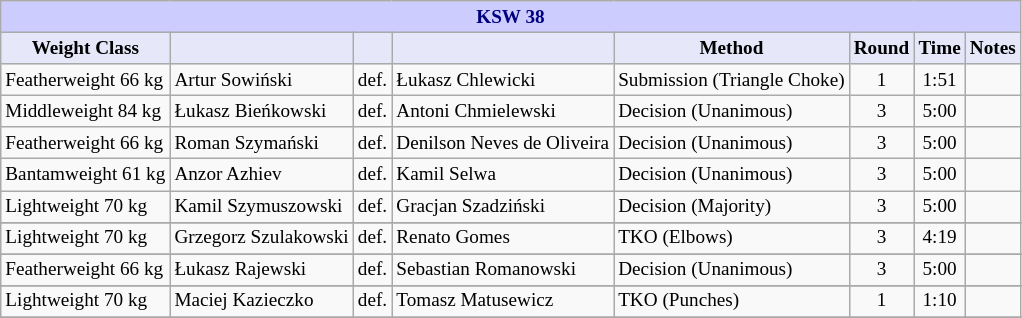<table class="wikitable" style="font-size: 80%;">
<tr>
<th colspan="8" style="background-color: #ccf; color: #000080; text-align: center;"><strong>KSW 38</strong></th>
</tr>
<tr>
<th colspan="1" style="background-color: #E6E8FA; color: #000000; text-align: center;">Weight Class</th>
<th colspan="1" style="background-color: #E6E8FA; color: #000000; text-align: center;"></th>
<th colspan="1" style="background-color: #E6E8FA; color: #000000; text-align: center;"></th>
<th colspan="1" style="background-color: #E6E8FA; color: #000000; text-align: center;"></th>
<th colspan="1" style="background-color: #E6E8FA; color: #000000; text-align: center;">Method</th>
<th colspan="1" style="background-color: #E6E8FA; color: #000000; text-align: center;">Round</th>
<th colspan="1" style="background-color: #E6E8FA; color: #000000; text-align: center;">Time</th>
<th colspan="1" style="background-color: #E6E8FA; color: #000000; text-align: center;">Notes</th>
</tr>
<tr>
<td>Featherweight 66 kg</td>
<td> Artur Sowiński</td>
<td>def.</td>
<td> Łukasz Chlewicki</td>
<td>Submission (Triangle Choke)</td>
<td align=center>1</td>
<td align=center>1:51</td>
<td></td>
</tr>
<tr>
<td>Middleweight 84 kg</td>
<td> Łukasz Bieńkowski</td>
<td>def.</td>
<td> Antoni Chmielewski</td>
<td>Decision (Unanimous)</td>
<td align=center>3</td>
<td align=center>5:00</td>
<td></td>
</tr>
<tr>
<td>Featherweight 66 kg</td>
<td> Roman Szymański</td>
<td>def.</td>
<td> Denilson Neves de Oliveira</td>
<td>Decision (Unanimous)</td>
<td align=center>3</td>
<td align=center>5:00</td>
<td></td>
</tr>
<tr>
<td>Bantamweight 61 kg</td>
<td> Anzor Azhiev</td>
<td>def.</td>
<td> Kamil Selwa</td>
<td>Decision (Unanimous)</td>
<td align=center>3</td>
<td align=center>5:00</td>
<td></td>
</tr>
<tr>
<td>Lightweight 70 kg</td>
<td> Kamil Szymuszowski</td>
<td>def.</td>
<td> Gracjan Szadziński</td>
<td>Decision (Majority)</td>
<td align=center>3</td>
<td align=center>5:00</td>
<td></td>
</tr>
<tr>
</tr>
<tr>
<td>Lightweight 70 kg</td>
<td> Grzegorz Szulakowski</td>
<td>def.</td>
<td> Renato Gomes</td>
<td>TKO (Elbows)</td>
<td align=center>3</td>
<td align=center>4:19</td>
<td></td>
</tr>
<tr>
</tr>
<tr>
<td>Featherweight 66 kg</td>
<td> Łukasz Rajewski</td>
<td>def.</td>
<td> Sebastian Romanowski</td>
<td>Decision (Unanimous)</td>
<td align=center>3</td>
<td align=center>5:00</td>
<td></td>
</tr>
<tr>
</tr>
<tr>
<td>Lightweight 70 kg</td>
<td> Maciej Kazieczko</td>
<td>def.</td>
<td> Tomasz Matusewicz</td>
<td>TKO (Punches)</td>
<td align=center>1</td>
<td align=center>1:10</td>
<td></td>
</tr>
<tr>
</tr>
</table>
